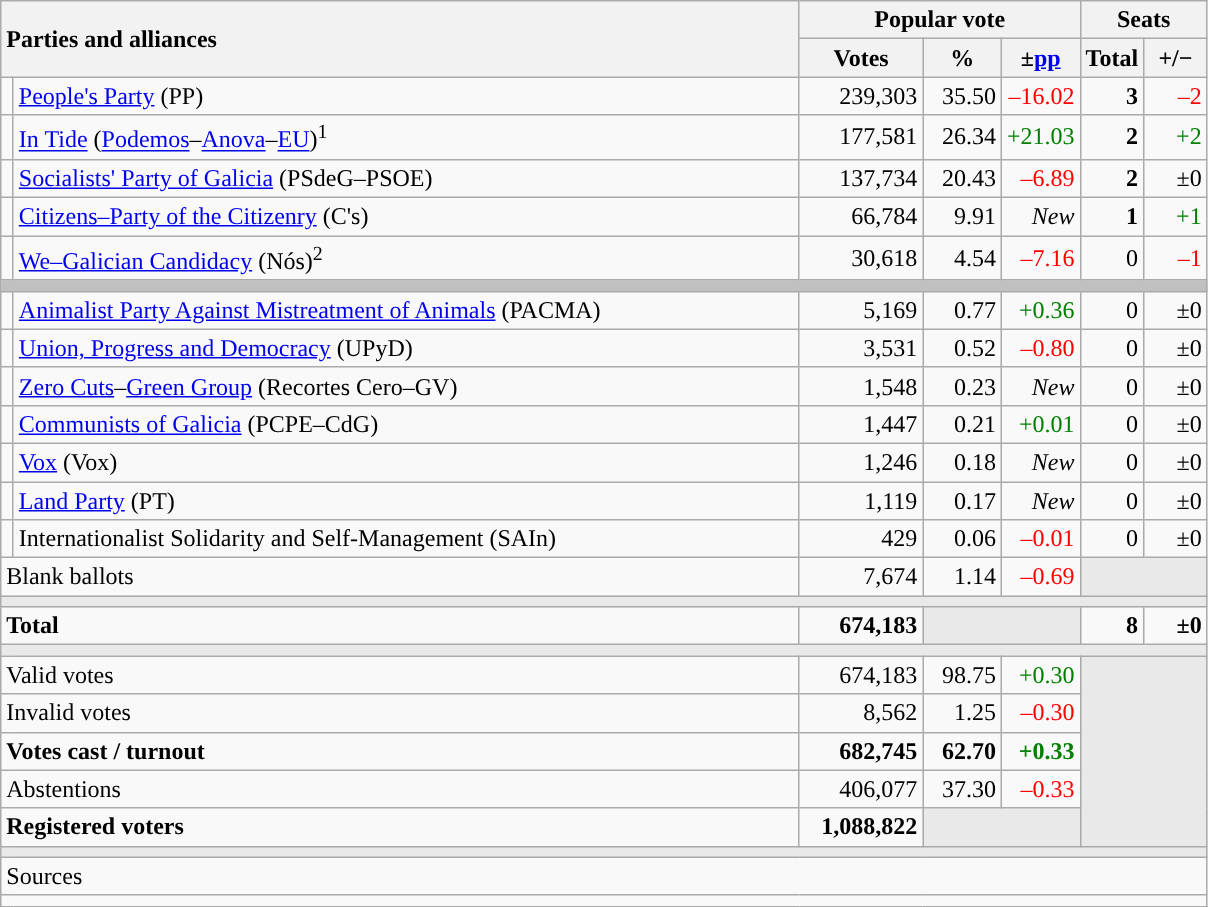<table class="wikitable" style="text-align:right;">
<tr>
<th style="text-align:left;" rowspan="2" colspan="2" width="525">Parties and alliances</th>
<th colspan="3">Popular vote</th>
<th colspan="2">Seats</th>
</tr>
<tr>
<th width="75">Votes</th>
<th width="45">%</th>
<th width="45">±<a href='#'>pp</a></th>
<th width="35">Total</th>
<th width="35">+/−</th>
</tr>
<tr>
<td width="1" style="color:inherit;background:"></td>
<td align="left"><a href='#'>People's Party</a> (PP)</td>
<td>239,303</td>
<td>35.50</td>
<td style="color:red;">–16.02</td>
<td><strong>3</strong></td>
<td style="color:red;">–2</td>
</tr>
<tr>
<td style="color:inherit;background:"></td>
<td align="left"><a href='#'>In Tide</a> (<a href='#'>Podemos</a>–<a href='#'>Anova</a>–<a href='#'>EU</a>)<sup>1</sup></td>
<td>177,581</td>
<td>26.34</td>
<td style="color:green;">+21.03</td>
<td><strong>2</strong></td>
<td style="color:green;">+2</td>
</tr>
<tr>
<td style="color:inherit;background:"></td>
<td align="left"><a href='#'>Socialists' Party of Galicia</a> (PSdeG–PSOE)</td>
<td>137,734</td>
<td>20.43</td>
<td style="color:red;">–6.89</td>
<td><strong>2</strong></td>
<td>±0</td>
</tr>
<tr>
<td style="color:inherit;background:"></td>
<td align="left"><a href='#'>Citizens–Party of the Citizenry</a> (C's)</td>
<td>66,784</td>
<td>9.91</td>
<td><em>New</em></td>
<td><strong>1</strong></td>
<td style="color:green;">+1</td>
</tr>
<tr>
<td style="color:inherit;background:"></td>
<td align="left"><a href='#'>We–Galician Candidacy</a> (Nós)<sup>2</sup></td>
<td>30,618</td>
<td>4.54</td>
<td style="color:red;">–7.16</td>
<td>0</td>
<td style="color:red;">–1</td>
</tr>
<tr>
<td colspan="7" bgcolor="#C0C0C0"></td>
</tr>
<tr>
<td style="color:inherit;background:"></td>
<td align="left"><a href='#'>Animalist Party Against Mistreatment of Animals</a> (PACMA)</td>
<td>5,169</td>
<td>0.77</td>
<td style="color:green;">+0.36</td>
<td>0</td>
<td>±0</td>
</tr>
<tr>
<td style="color:inherit;background:"></td>
<td align="left"><a href='#'>Union, Progress and Democracy</a> (UPyD)</td>
<td>3,531</td>
<td>0.52</td>
<td style="color:red;">–0.80</td>
<td>0</td>
<td>±0</td>
</tr>
<tr>
<td style="color:inherit;background:"></td>
<td align="left"><a href='#'>Zero Cuts</a>–<a href='#'>Green Group</a> (Recortes Cero–GV)</td>
<td>1,548</td>
<td>0.23</td>
<td><em>New</em></td>
<td>0</td>
<td>±0</td>
</tr>
<tr>
<td style="color:inherit;background:"></td>
<td align="left"><a href='#'>Communists of Galicia</a> (PCPE–CdG)</td>
<td>1,447</td>
<td>0.21</td>
<td style="color:green;">+0.01</td>
<td>0</td>
<td>±0</td>
</tr>
<tr>
<td style="color:inherit;background:"></td>
<td align="left"><a href='#'>Vox</a> (Vox)</td>
<td>1,246</td>
<td>0.18</td>
<td><em>New</em></td>
<td>0</td>
<td>±0</td>
</tr>
<tr>
<td style="color:inherit;background:"></td>
<td align="left"><a href='#'>Land Party</a> (PT)</td>
<td>1,119</td>
<td>0.17</td>
<td><em>New</em></td>
<td>0</td>
<td>±0</td>
</tr>
<tr>
<td style="color:inherit;background:"></td>
<td align="left">Internationalist Solidarity and Self-Management (SAIn)</td>
<td>429</td>
<td>0.06</td>
<td style="color:red;">–0.01</td>
<td>0</td>
<td>±0</td>
</tr>
<tr>
<td align="left" colspan="2">Blank ballots</td>
<td>7,674</td>
<td>1.14</td>
<td style="color:red;">–0.69</td>
<td bgcolor="#E9E9E9" colspan="2"></td>
</tr>
<tr>
<td colspan="7" bgcolor="#E9E9E9"></td>
</tr>
<tr style="font-weight:bold;">
<td align="left" colspan="2">Total</td>
<td>674,183</td>
<td bgcolor="#E9E9E9" colspan="2"></td>
<td>8</td>
<td>±0</td>
</tr>
<tr>
<td colspan="7" bgcolor="#E9E9E9"></td>
</tr>
<tr>
<td align="left" colspan="2">Valid votes</td>
<td>674,183</td>
<td>98.75</td>
<td style="color:green;">+0.30</td>
<td bgcolor="#E9E9E9" colspan="2" rowspan="5"></td>
</tr>
<tr>
<td align="left" colspan="2">Invalid votes</td>
<td>8,562</td>
<td>1.25</td>
<td style="color:red;">–0.30</td>
</tr>
<tr style="font-weight:bold;">
<td align="left" colspan="2">Votes cast / turnout</td>
<td>682,745</td>
<td>62.70</td>
<td style="color:green;">+0.33</td>
</tr>
<tr>
<td align="left" colspan="2">Abstentions</td>
<td>406,077</td>
<td>37.30</td>
<td style="color:red;">–0.33</td>
</tr>
<tr style="font-weight:bold;">
<td align="left" colspan="2">Registered voters</td>
<td>1,088,822</td>
<td bgcolor="#E9E9E9" colspan="2"></td>
</tr>
<tr>
<td colspan="7" bgcolor="#E9E9E9"></td>
</tr>
<tr>
<td align="left" colspan="7">Sources</td>
</tr>
<tr>
<td colspan="7" style="text-align:left; max-width:790px;"></td>
</tr>
</table>
